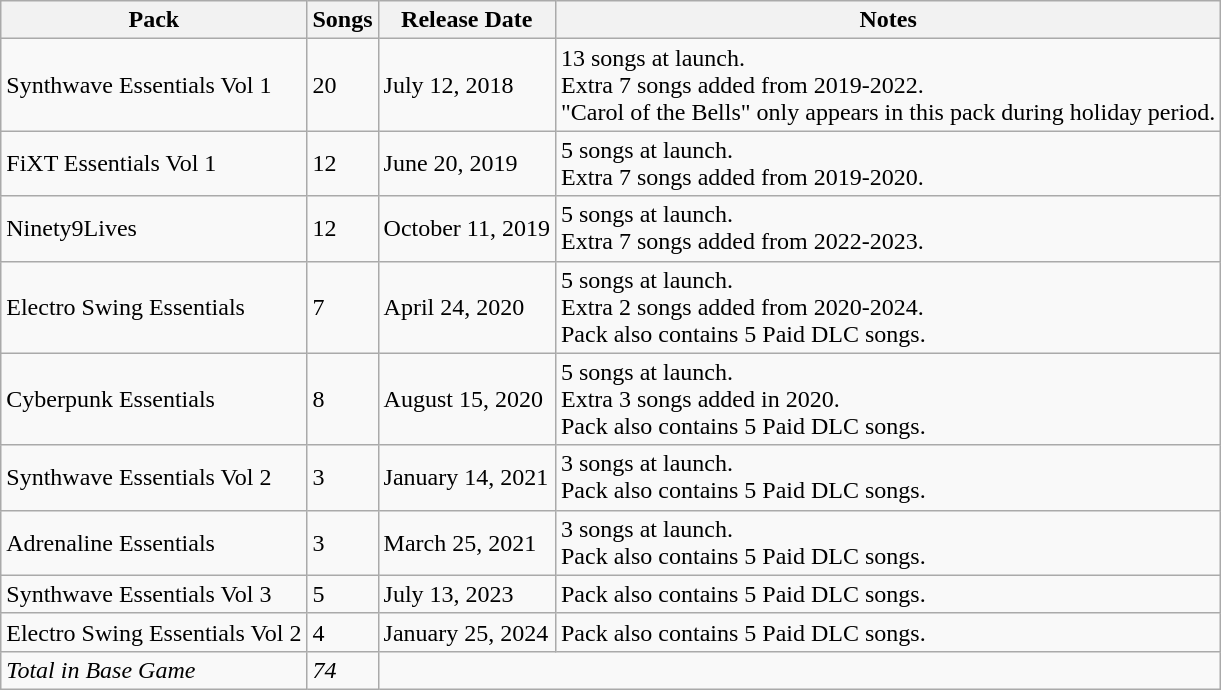<table class="wikitable mw-collapsible">
<tr>
<th>Pack</th>
<th>Songs</th>
<th>Release Date</th>
<th>Notes</th>
</tr>
<tr>
<td>Synthwave Essentials Vol 1</td>
<td>20</td>
<td>July 12, 2018</td>
<td>13 songs at launch.<br>Extra 7 songs added from 2019-2022.<br>"Carol of the Bells" only appears in this pack during holiday period. </td>
</tr>
<tr>
<td>FiXT Essentials Vol 1</td>
<td>12</td>
<td>June 20, 2019 </td>
<td>5 songs at launch.<br>Extra 7 songs added from 2019-2020.</td>
</tr>
<tr>
<td>Ninety9Lives</td>
<td>12</td>
<td>October 11, 2019 </td>
<td>5 songs at launch.<br>Extra 7 songs added from 2022-2023.</td>
</tr>
<tr>
<td>Electro Swing Essentials</td>
<td>7</td>
<td>April 24, 2020 </td>
<td>5 songs at launch.<br>Extra 2 songs added from 2020-2024.<br>Pack also contains 5 Paid DLC songs.</td>
</tr>
<tr>
<td>Cyberpunk Essentials</td>
<td>8</td>
<td>August 15, 2020 </td>
<td>5 songs at launch.<br>Extra 3 songs added in 2020.<br>Pack also contains 5 Paid DLC songs.</td>
</tr>
<tr>
<td>Synthwave Essentials Vol 2</td>
<td>3</td>
<td>January 14, 2021 </td>
<td>3 songs at launch.<br>Pack also contains 5 Paid DLC songs.</td>
</tr>
<tr>
<td>Adrenaline Essentials</td>
<td>3</td>
<td>March 25, 2021 </td>
<td>3 songs at launch.<br>Pack also contains 5 Paid DLC songs.</td>
</tr>
<tr>
<td>Synthwave Essentials Vol 3</td>
<td>5</td>
<td>July 13, 2023 </td>
<td>Pack also contains 5 Paid DLC songs.</td>
</tr>
<tr>
<td>Electro Swing Essentials Vol 2</td>
<td>4</td>
<td>January 25, 2024 </td>
<td>Pack also contains 5 Paid DLC songs.</td>
</tr>
<tr>
<td><em>Total in Base Game</em></td>
<td><em>74</em></td>
<td colspan="2"></td>
</tr>
</table>
